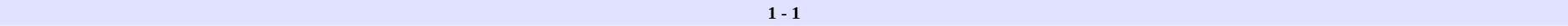<table border=0 cellspacing=0 cellpadding=2 style=font-size:90% width=100%>
<tr bgcolor=#e0e0ff>
<td align=right width=40%></td>
<th>1 - 1</th>
<td align=left width=40%></td>
</tr>
</table>
